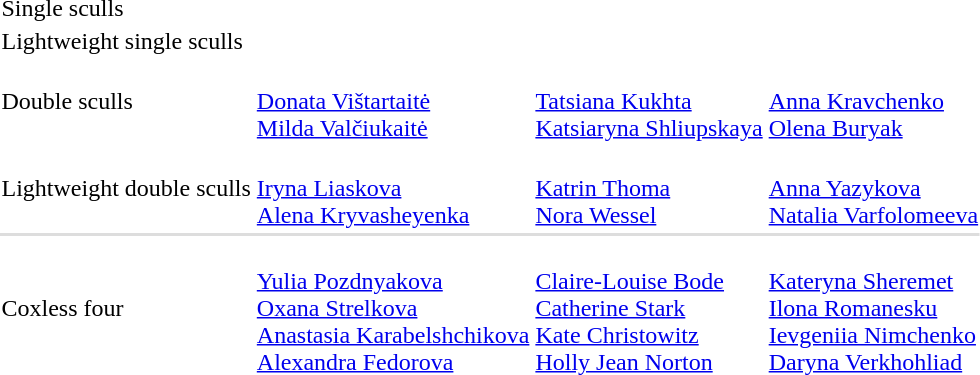<table>
<tr>
<td>Single sculls<br></td>
<td></td>
<td></td>
<td></td>
</tr>
<tr>
<td>Lightweight single sculls<br></td>
<td></td>
<td></td>
<td></td>
</tr>
<tr>
<td>Double sculls<br></td>
<td><br><a href='#'>Donata Vištartaitė</a><br><a href='#'>Milda Valčiukaitė</a></td>
<td><br><a href='#'>Tatsiana Kukhta</a><br><a href='#'>Katsiaryna Shliupskaya</a></td>
<td><br><a href='#'>Anna Kravchenko</a><br><a href='#'>Olena Buryak</a></td>
</tr>
<tr>
<td>Lightweight double sculls<br></td>
<td><br><a href='#'>Iryna Liaskova</a><br><a href='#'>Alena Kryvasheyenka</a></td>
<td><br><a href='#'>Katrin Thoma</a><br><a href='#'>Nora Wessel</a></td>
<td><br><a href='#'>Anna Yazykova</a><br><a href='#'>Natalia Varfolomeeva</a></td>
</tr>
<tr bgcolor=#DDDDDD>
<td colspan=7></td>
</tr>
<tr>
<td>Coxless four<br></td>
<td><br><a href='#'>Yulia Pozdnyakova</a><br><a href='#'>Oxana Strelkova</a><br><a href='#'>Anastasia Karabelshchikova</a><br><a href='#'>Alexandra Fedorova</a></td>
<td><br><a href='#'>Claire-Louise Bode</a><br><a href='#'>Catherine Stark</a><br><a href='#'>Kate Christowitz</a><br><a href='#'>Holly Jean Norton</a></td>
<td><br><a href='#'>Kateryna Sheremet</a><br><a href='#'>Ilona Romanesku</a><br><a href='#'>Ievgeniia Nimchenko</a><br><a href='#'>Daryna Verkhohliad</a></td>
</tr>
</table>
